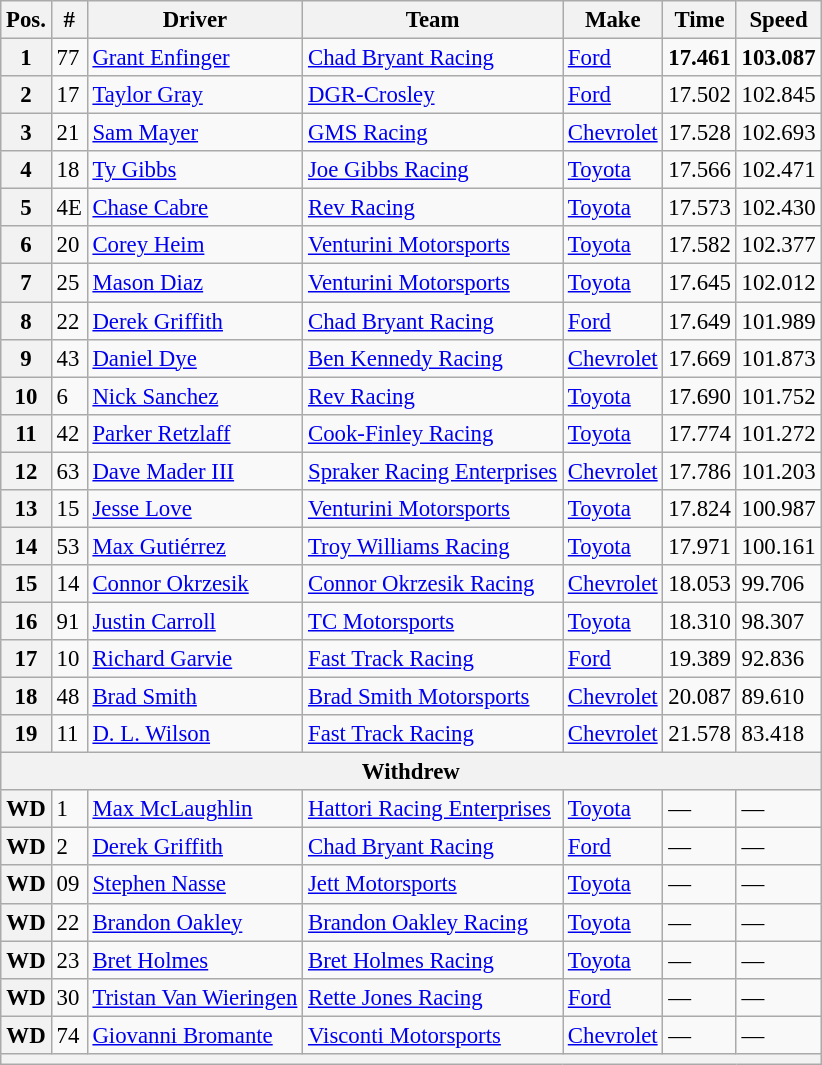<table class="wikitable" style="font-size:95%">
<tr>
<th>Pos.</th>
<th>#</th>
<th>Driver</th>
<th>Team</th>
<th>Make</th>
<th>Time</th>
<th>Speed</th>
</tr>
<tr>
<th>1</th>
<td>77</td>
<td><a href='#'>Grant Enfinger</a></td>
<td><a href='#'>Chad Bryant Racing</a></td>
<td><a href='#'>Ford</a></td>
<td><strong>17.461</strong></td>
<td><strong>103.087</strong></td>
</tr>
<tr>
<th>2</th>
<td>17</td>
<td><a href='#'>Taylor Gray</a></td>
<td><a href='#'>DGR-Crosley</a></td>
<td><a href='#'>Ford</a></td>
<td>17.502</td>
<td>102.845</td>
</tr>
<tr>
<th>3</th>
<td>21</td>
<td><a href='#'>Sam Mayer</a></td>
<td><a href='#'>GMS Racing</a></td>
<td><a href='#'>Chevrolet</a></td>
<td>17.528</td>
<td>102.693</td>
</tr>
<tr>
<th>4</th>
<td>18</td>
<td><a href='#'>Ty Gibbs</a></td>
<td><a href='#'>Joe Gibbs Racing</a></td>
<td><a href='#'>Toyota</a></td>
<td>17.566</td>
<td>102.471</td>
</tr>
<tr>
<th>5</th>
<td>4E</td>
<td><a href='#'>Chase Cabre</a></td>
<td><a href='#'>Rev Racing</a></td>
<td><a href='#'>Toyota</a></td>
<td>17.573</td>
<td>102.430</td>
</tr>
<tr>
<th>6</th>
<td>20</td>
<td><a href='#'>Corey Heim</a></td>
<td><a href='#'>Venturini Motorsports</a></td>
<td><a href='#'>Toyota</a></td>
<td>17.582</td>
<td>102.377</td>
</tr>
<tr>
<th>7</th>
<td>25</td>
<td><a href='#'>Mason Diaz</a></td>
<td><a href='#'>Venturini Motorsports</a></td>
<td><a href='#'>Toyota</a></td>
<td>17.645</td>
<td>102.012</td>
</tr>
<tr>
<th>8</th>
<td>22</td>
<td><a href='#'>Derek Griffith</a></td>
<td><a href='#'>Chad Bryant Racing</a></td>
<td><a href='#'>Ford</a></td>
<td>17.649</td>
<td>101.989</td>
</tr>
<tr>
<th>9</th>
<td>43</td>
<td><a href='#'>Daniel Dye</a></td>
<td><a href='#'>Ben Kennedy Racing</a></td>
<td><a href='#'>Chevrolet</a></td>
<td>17.669</td>
<td>101.873</td>
</tr>
<tr>
<th>10</th>
<td>6</td>
<td><a href='#'>Nick Sanchez</a></td>
<td><a href='#'>Rev Racing</a></td>
<td><a href='#'>Toyota</a></td>
<td>17.690</td>
<td>101.752</td>
</tr>
<tr>
<th>11</th>
<td>42</td>
<td><a href='#'>Parker Retzlaff</a></td>
<td><a href='#'>Cook-Finley Racing</a></td>
<td><a href='#'>Toyota</a></td>
<td>17.774</td>
<td>101.272</td>
</tr>
<tr>
<th>12</th>
<td>63</td>
<td><a href='#'>Dave Mader III</a></td>
<td><a href='#'>Spraker Racing Enterprises</a></td>
<td><a href='#'>Chevrolet</a></td>
<td>17.786</td>
<td>101.203</td>
</tr>
<tr>
<th>13</th>
<td>15</td>
<td><a href='#'>Jesse Love</a></td>
<td><a href='#'>Venturini Motorsports</a></td>
<td><a href='#'>Toyota</a></td>
<td>17.824</td>
<td>100.987</td>
</tr>
<tr>
<th>14</th>
<td>53</td>
<td><a href='#'>Max Gutiérrez</a></td>
<td><a href='#'>Troy Williams Racing</a></td>
<td><a href='#'>Toyota</a></td>
<td>17.971</td>
<td>100.161</td>
</tr>
<tr>
<th>15</th>
<td>14</td>
<td><a href='#'>Connor Okrzesik</a></td>
<td><a href='#'>Connor Okrzesik Racing</a></td>
<td><a href='#'>Chevrolet</a></td>
<td>18.053</td>
<td>99.706</td>
</tr>
<tr>
<th>16</th>
<td>91</td>
<td><a href='#'>Justin Carroll</a></td>
<td><a href='#'>TC Motorsports</a></td>
<td><a href='#'>Toyota</a></td>
<td>18.310</td>
<td>98.307</td>
</tr>
<tr>
<th>17</th>
<td>10</td>
<td><a href='#'>Richard Garvie</a></td>
<td><a href='#'>Fast Track Racing</a></td>
<td><a href='#'>Ford</a></td>
<td>19.389</td>
<td>92.836</td>
</tr>
<tr>
<th>18</th>
<td>48</td>
<td><a href='#'>Brad Smith</a></td>
<td><a href='#'>Brad Smith Motorsports</a></td>
<td><a href='#'>Chevrolet</a></td>
<td>20.087</td>
<td>89.610</td>
</tr>
<tr>
<th>19</th>
<td>11</td>
<td><a href='#'>D. L. Wilson</a></td>
<td><a href='#'>Fast Track Racing</a></td>
<td><a href='#'>Chevrolet</a></td>
<td>21.578</td>
<td>83.418</td>
</tr>
<tr>
<th colspan="7">Withdrew</th>
</tr>
<tr>
<th>WD</th>
<td>1</td>
<td><a href='#'>Max McLaughlin</a></td>
<td><a href='#'>Hattori Racing Enterprises</a></td>
<td><a href='#'>Toyota</a></td>
<td>—</td>
<td>—</td>
</tr>
<tr>
<th>WD</th>
<td>2</td>
<td><a href='#'>Derek Griffith</a></td>
<td><a href='#'>Chad Bryant Racing</a></td>
<td><a href='#'>Ford</a></td>
<td>—</td>
<td>—</td>
</tr>
<tr>
<th>WD</th>
<td>09</td>
<td><a href='#'>Stephen Nasse</a></td>
<td><a href='#'>Jett Motorsports</a></td>
<td><a href='#'>Toyota</a></td>
<td>—</td>
<td>—</td>
</tr>
<tr>
<th>WD</th>
<td>22</td>
<td><a href='#'>Brandon Oakley</a></td>
<td><a href='#'>Brandon Oakley Racing</a></td>
<td><a href='#'>Toyota</a></td>
<td>—</td>
<td>—</td>
</tr>
<tr>
<th>WD</th>
<td>23</td>
<td><a href='#'>Bret Holmes</a></td>
<td><a href='#'>Bret Holmes Racing</a></td>
<td><a href='#'>Toyota</a></td>
<td>—</td>
<td>—</td>
</tr>
<tr>
<th>WD</th>
<td>30</td>
<td><a href='#'>Tristan Van Wieringen</a></td>
<td><a href='#'>Rette Jones Racing</a></td>
<td><a href='#'>Ford</a></td>
<td>—</td>
<td>—</td>
</tr>
<tr>
<th>WD</th>
<td>74</td>
<td><a href='#'>Giovanni Bromante</a></td>
<td><a href='#'>Visconti Motorsports</a></td>
<td><a href='#'>Chevrolet</a></td>
<td>—</td>
<td>—</td>
</tr>
<tr>
<th colspan="7"></th>
</tr>
</table>
